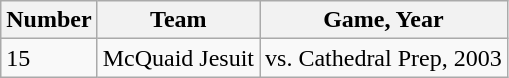<table class="wikitable">
<tr>
<th>Number</th>
<th>Team</th>
<th>Game, Year</th>
</tr>
<tr>
<td>15</td>
<td>McQuaid Jesuit</td>
<td>vs. Cathedral Prep, 2003</td>
</tr>
</table>
